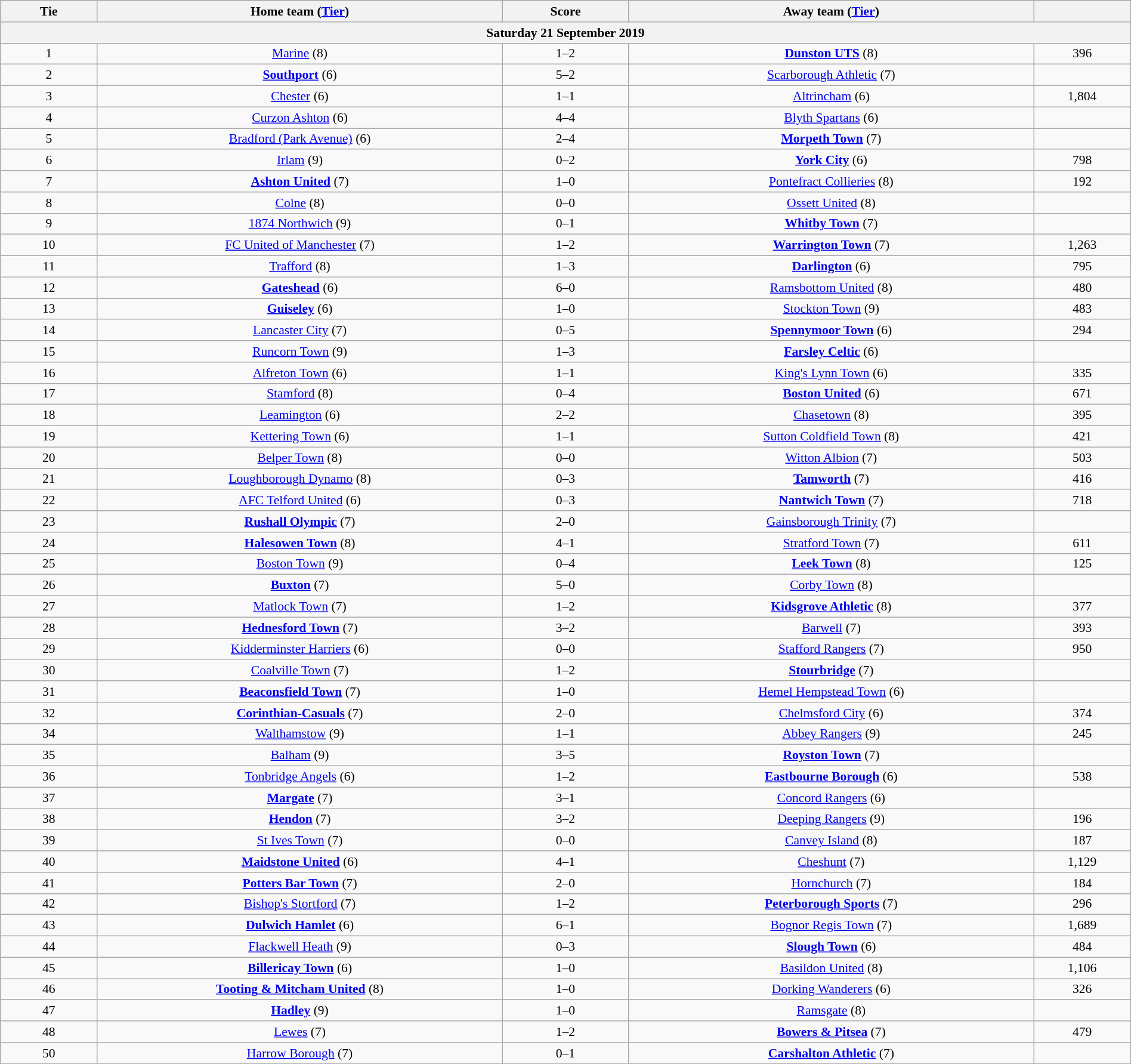<table class="wikitable" style="text-align:center; font-size:90%; width:100%">
<tr>
<th scope="col" style="width:  8.43%;">Tie</th>
<th scope="col" style="width: 35.29%;">Home team (<a href='#'>Tier</a>)</th>
<th scope="col" style="width: 11.00%;">Score</th>
<th scope="col" style="width: 35.29%;">Away team (<a href='#'>Tier</a>)</th>
<th scope="col" style="width:  8.43%;"></th>
</tr>
<tr>
<th colspan="5"><strong>Saturday 21 September 2019</strong></th>
</tr>
<tr>
<td>1</td>
<td><a href='#'>Marine</a> (8)</td>
<td>1–2</td>
<td><strong><a href='#'>Dunston UTS</a></strong> (8)</td>
<td>396</td>
</tr>
<tr>
<td>2</td>
<td><strong><a href='#'>Southport</a></strong> (6)</td>
<td>5–2</td>
<td><a href='#'>Scarborough Athletic</a> (7)</td>
<td></td>
</tr>
<tr>
<td>3</td>
<td><a href='#'>Chester</a> (6)</td>
<td>1–1</td>
<td><a href='#'>Altrincham</a> (6)</td>
<td>1,804</td>
</tr>
<tr>
<td>4</td>
<td><a href='#'>Curzon Ashton</a> (6)</td>
<td>4–4</td>
<td><a href='#'>Blyth Spartans</a> (6)</td>
<td></td>
</tr>
<tr>
<td>5</td>
<td><a href='#'>Bradford (Park Avenue)</a> (6)</td>
<td>2–4</td>
<td><strong><a href='#'>Morpeth Town</a></strong> (7)</td>
<td></td>
</tr>
<tr>
<td>6</td>
<td><a href='#'>Irlam</a> (9)</td>
<td>0–2</td>
<td><strong><a href='#'>York City</a></strong> (6)</td>
<td>798</td>
</tr>
<tr>
<td>7</td>
<td><strong><a href='#'>Ashton United</a></strong> (7)</td>
<td>1–0</td>
<td><a href='#'>Pontefract Collieries</a> (8)</td>
<td>192</td>
</tr>
<tr>
<td>8</td>
<td><a href='#'>Colne</a> (8)</td>
<td>0–0</td>
<td><a href='#'>Ossett United</a> (8)</td>
<td></td>
</tr>
<tr>
<td>9</td>
<td><a href='#'>1874 Northwich</a> (9)</td>
<td>0–1</td>
<td><strong><a href='#'>Whitby Town</a></strong> (7)</td>
<td></td>
</tr>
<tr>
<td>10</td>
<td><a href='#'>FC United of Manchester</a> (7)</td>
<td>1–2</td>
<td><strong><a href='#'>Warrington Town</a></strong> (7)</td>
<td>1,263</td>
</tr>
<tr>
<td>11</td>
<td><a href='#'>Trafford</a> (8)</td>
<td>1–3</td>
<td><strong><a href='#'>Darlington</a></strong> (6)</td>
<td>795</td>
</tr>
<tr>
<td>12</td>
<td><strong><a href='#'>Gateshead</a></strong> (6)</td>
<td>6–0</td>
<td><a href='#'>Ramsbottom United</a> (8)</td>
<td>480</td>
</tr>
<tr>
<td>13</td>
<td><strong><a href='#'>Guiseley</a></strong> (6)</td>
<td>1–0</td>
<td><a href='#'>Stockton Town</a> (9)</td>
<td>483</td>
</tr>
<tr>
<td>14</td>
<td><a href='#'>Lancaster City</a> (7)</td>
<td>0–5</td>
<td><strong><a href='#'>Spennymoor Town</a></strong> (6)</td>
<td>294</td>
</tr>
<tr>
<td>15</td>
<td><a href='#'>Runcorn Town</a> (9)</td>
<td>1–3</td>
<td><strong><a href='#'>Farsley Celtic</a></strong> (6)</td>
<td></td>
</tr>
<tr>
<td>16</td>
<td><a href='#'>Alfreton Town</a> (6)</td>
<td>1–1</td>
<td><a href='#'>King's Lynn Town</a> (6)</td>
<td>335</td>
</tr>
<tr>
<td>17</td>
<td><a href='#'>Stamford</a> (8)</td>
<td>0–4</td>
<td><strong><a href='#'>Boston United</a></strong> (6)</td>
<td>671</td>
</tr>
<tr>
<td>18</td>
<td><a href='#'>Leamington</a> (6)</td>
<td>2–2</td>
<td><a href='#'>Chasetown</a> (8)</td>
<td>395</td>
</tr>
<tr>
<td>19</td>
<td><a href='#'>Kettering Town</a> (6)</td>
<td>1–1</td>
<td><a href='#'>Sutton Coldfield Town</a> (8)</td>
<td>421</td>
</tr>
<tr>
<td>20</td>
<td><a href='#'>Belper Town</a> (8)</td>
<td>0–0</td>
<td><a href='#'>Witton Albion</a> (7)</td>
<td>503</td>
</tr>
<tr>
<td>21</td>
<td><a href='#'>Loughborough Dynamo</a> (8)</td>
<td>0–3</td>
<td><strong><a href='#'>Tamworth</a></strong> (7)</td>
<td>416</td>
</tr>
<tr>
<td>22</td>
<td><a href='#'>AFC Telford United</a> (6)</td>
<td>0–3</td>
<td><strong><a href='#'>Nantwich Town</a></strong> (7)</td>
<td>718</td>
</tr>
<tr>
<td>23</td>
<td><strong><a href='#'>Rushall Olympic</a></strong> (7)</td>
<td>2–0</td>
<td><a href='#'>Gainsborough Trinity</a> (7)</td>
<td></td>
</tr>
<tr>
<td>24</td>
<td><strong><a href='#'>Halesowen Town</a></strong> (8)</td>
<td>4–1</td>
<td><a href='#'>Stratford Town</a> (7)</td>
<td>611</td>
</tr>
<tr>
<td>25</td>
<td><a href='#'>Boston Town</a> (9)</td>
<td>0–4</td>
<td><strong><a href='#'>Leek Town</a></strong> (8)</td>
<td>125</td>
</tr>
<tr>
<td>26</td>
<td><strong><a href='#'>Buxton</a></strong> (7)</td>
<td>5–0</td>
<td><a href='#'>Corby Town</a> (8)</td>
<td></td>
</tr>
<tr>
<td>27</td>
<td><a href='#'>Matlock Town</a> (7)</td>
<td>1–2</td>
<td><strong><a href='#'>Kidsgrove Athletic</a></strong> (8)</td>
<td>377</td>
</tr>
<tr>
<td>28</td>
<td><strong><a href='#'>Hednesford Town</a></strong> (7)</td>
<td>3–2</td>
<td><a href='#'>Barwell</a> (7)</td>
<td>393</td>
</tr>
<tr>
<td>29</td>
<td><a href='#'>Kidderminster Harriers</a> (6)</td>
<td>0–0</td>
<td><a href='#'>Stafford Rangers</a> (7)</td>
<td>950</td>
</tr>
<tr>
<td>30</td>
<td><a href='#'>Coalville Town</a> (7)</td>
<td>1–2</td>
<td><strong><a href='#'>Stourbridge</a></strong> (7)</td>
<td></td>
</tr>
<tr>
<td>31</td>
<td><strong><a href='#'>Beaconsfield Town</a></strong> (7)</td>
<td>1–0</td>
<td><a href='#'>Hemel Hempstead Town</a> (6)</td>
<td></td>
</tr>
<tr>
<td>32</td>
<td><strong><a href='#'>Corinthian-Casuals</a></strong> (7)</td>
<td>2–0</td>
<td><a href='#'>Chelmsford City</a> (6)</td>
<td>374</td>
</tr>
<tr>
<td>34</td>
<td><a href='#'>Walthamstow</a> (9)</td>
<td>1–1</td>
<td><a href='#'>Abbey Rangers</a> (9)</td>
<td>245</td>
</tr>
<tr>
<td>35</td>
<td><a href='#'>Balham</a> (9)</td>
<td>3–5</td>
<td><strong><a href='#'>Royston Town</a></strong> (7)</td>
<td></td>
</tr>
<tr>
<td>36</td>
<td><a href='#'>Tonbridge Angels</a> (6)</td>
<td>1–2</td>
<td><strong><a href='#'>Eastbourne Borough</a></strong> (6)</td>
<td>538</td>
</tr>
<tr>
<td>37</td>
<td><strong><a href='#'>Margate</a></strong> (7)</td>
<td>3–1</td>
<td><a href='#'>Concord Rangers</a> (6)</td>
<td></td>
</tr>
<tr>
<td>38</td>
<td><strong><a href='#'>Hendon</a></strong> (7)</td>
<td>3–2</td>
<td><a href='#'>Deeping Rangers</a> (9)</td>
<td>196</td>
</tr>
<tr>
<td>39</td>
<td><a href='#'>St Ives Town</a> (7)</td>
<td>0–0</td>
<td><a href='#'>Canvey Island</a> (8)</td>
<td>187</td>
</tr>
<tr>
<td>40</td>
<td><strong><a href='#'>Maidstone United</a></strong> (6)</td>
<td>4–1</td>
<td><a href='#'>Cheshunt</a> (7)</td>
<td>1,129</td>
</tr>
<tr>
<td>41</td>
<td><strong><a href='#'>Potters Bar Town</a></strong> (7)</td>
<td>2–0</td>
<td><a href='#'>Hornchurch</a> (7)</td>
<td>184</td>
</tr>
<tr>
<td>42</td>
<td><a href='#'>Bishop's Stortford</a> (7)</td>
<td>1–2</td>
<td><strong><a href='#'>Peterborough Sports</a></strong> (7)</td>
<td>296</td>
</tr>
<tr>
<td>43</td>
<td><strong><a href='#'>Dulwich Hamlet</a></strong> (6)</td>
<td>6–1</td>
<td><a href='#'>Bognor Regis Town</a> (7)</td>
<td>1,689</td>
</tr>
<tr>
<td>44</td>
<td><a href='#'>Flackwell Heath</a> (9)</td>
<td>0–3</td>
<td><strong><a href='#'>Slough Town</a></strong> (6)</td>
<td>484</td>
</tr>
<tr>
<td>45</td>
<td><strong><a href='#'>Billericay Town</a></strong> (6)</td>
<td>1–0</td>
<td><a href='#'>Basildon United</a> (8)</td>
<td>1,106</td>
</tr>
<tr>
<td>46</td>
<td><strong><a href='#'>Tooting & Mitcham United</a></strong> (8)</td>
<td>1–0</td>
<td><a href='#'>Dorking Wanderers</a> (6)</td>
<td>326</td>
</tr>
<tr>
<td>47</td>
<td><strong><a href='#'>Hadley</a></strong> (9)</td>
<td>1–0</td>
<td><a href='#'>Ramsgate</a> (8)</td>
<td></td>
</tr>
<tr>
<td>48</td>
<td><a href='#'>Lewes</a> (7)</td>
<td>1–2</td>
<td><strong><a href='#'>Bowers & Pitsea</a></strong> (7)</td>
<td>479</td>
</tr>
<tr>
<td>50</td>
<td><a href='#'>Harrow Borough</a> (7)</td>
<td>0–1</td>
<td><strong><a href='#'>Carshalton Athletic</a></strong> (7)</td>
<td></td>
</tr>
</table>
